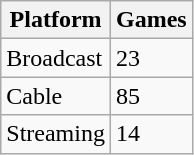<table class="wikitable">
<tr>
<th>Platform</th>
<th>Games</th>
</tr>
<tr>
<td>Broadcast</td>
<td>23</td>
</tr>
<tr>
<td>Cable</td>
<td>85</td>
</tr>
<tr>
<td>Streaming</td>
<td>14</td>
</tr>
</table>
